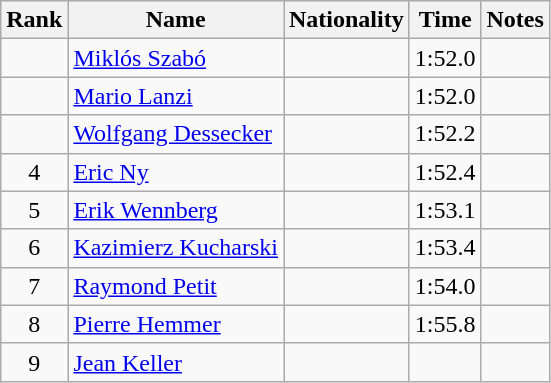<table class="wikitable sortable" style="text-align:center">
<tr>
<th>Rank</th>
<th>Name</th>
<th>Nationality</th>
<th>Time</th>
<th>Notes</th>
</tr>
<tr>
<td></td>
<td align=left><a href='#'>Miklós Szabó</a></td>
<td align=left></td>
<td>1:52.0</td>
<td></td>
</tr>
<tr>
<td></td>
<td align=left><a href='#'>Mario Lanzi</a></td>
<td align=left></td>
<td>1:52.0</td>
<td></td>
</tr>
<tr>
<td></td>
<td align=left><a href='#'>Wolfgang Dessecker</a></td>
<td align=left></td>
<td>1:52.2</td>
<td></td>
</tr>
<tr>
<td>4</td>
<td align=left><a href='#'>Eric Ny</a></td>
<td align=left></td>
<td>1:52.4</td>
<td></td>
</tr>
<tr>
<td>5</td>
<td align=left><a href='#'>Erik Wennberg</a></td>
<td align=left></td>
<td>1:53.1</td>
<td></td>
</tr>
<tr>
<td>6</td>
<td align=left><a href='#'>Kazimierz Kucharski</a></td>
<td align=left></td>
<td>1:53.4</td>
<td></td>
</tr>
<tr>
<td>7</td>
<td align=left><a href='#'>Raymond Petit</a></td>
<td align=left></td>
<td>1:54.0</td>
<td></td>
</tr>
<tr>
<td>8</td>
<td align=left><a href='#'>Pierre Hemmer</a></td>
<td align=left></td>
<td>1:55.8</td>
<td></td>
</tr>
<tr>
<td>9</td>
<td align=left><a href='#'>Jean Keller</a></td>
<td align=left></td>
<td></td>
<td></td>
</tr>
</table>
